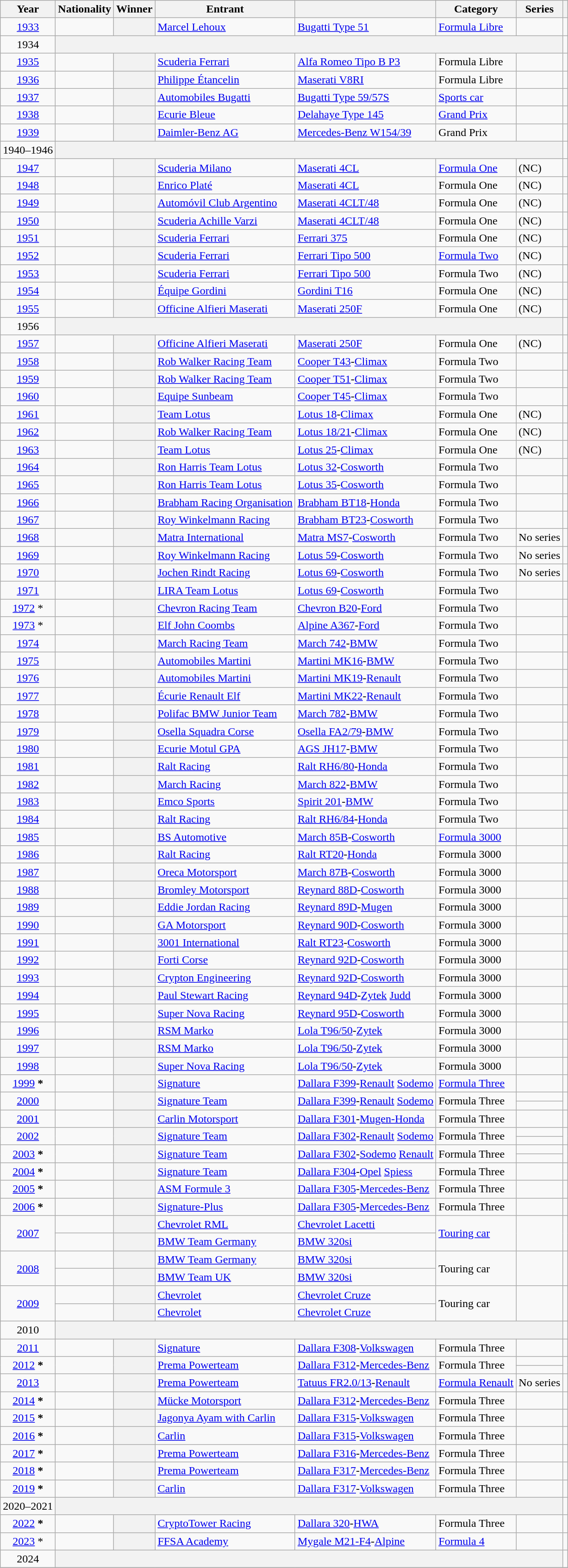<table class="sortable plainrowheaders wikitable">
<tr>
<th scope="col">Year</th>
<th scope="col">Nationality</th>
<th scope="col">Winner</th>
<th scope="col">Entrant</th>
<th scope="col"></th>
<th scope="col">Category</th>
<th scope="col">Series</th>
<th scope="col" class="unsortable"></th>
</tr>
<tr>
<td style="text-align:center;"><a href='#'>1933</a></td>
<td></td>
<th scope="row"></th>
<td><a href='#'>Marcel Lehoux</a></td>
<td><a href='#'>Bugatti Type 51</a></td>
<td><a href='#'>Formula Libre</a></td>
<td></td>
<td style="text-align:center;"></td>
</tr>
<tr class="sortbottom">
<td style="text-align:center;">1934</td>
<th scope=row colspan="6"> </th>
<td style="text-align:center;"></td>
</tr>
<tr>
<td style="text-align:center;"><a href='#'>1935</a></td>
<td></td>
<th scope="row"></th>
<td><a href='#'>Scuderia Ferrari</a></td>
<td><a href='#'>Alfa Romeo Tipo B P3</a></td>
<td>Formula Libre</td>
<td></td>
<td style="text-align:center;"></td>
</tr>
<tr>
<td style="text-align:center;"><a href='#'>1936</a></td>
<td></td>
<th scope="row"></th>
<td><a href='#'>Philippe Étancelin</a></td>
<td><a href='#'>Maserati V8RI</a></td>
<td>Formula Libre</td>
<td></td>
<td style="text-align:center;"></td>
</tr>
<tr>
<td style="text-align:center;"><a href='#'>1937</a></td>
<td></td>
<th scope="row"></th>
<td><a href='#'>Automobiles Bugatti</a></td>
<td><a href='#'>Bugatti Type 59/57S</a></td>
<td><a href='#'>Sports car</a></td>
<td></td>
<td style="text-align:center;"></td>
</tr>
<tr>
<td style="text-align:center;"><a href='#'>1938</a></td>
<td></td>
<th scope="row"></th>
<td><a href='#'>Ecurie Bleue</a></td>
<td><a href='#'>Delahaye Type 145</a></td>
<td><a href='#'>Grand Prix</a></td>
<td></td>
<td style="text-align:center;"></td>
</tr>
<tr>
<td style="text-align:center;"><a href='#'>1939</a></td>
<td></td>
<th scope="row"></th>
<td><a href='#'>Daimler-Benz AG</a></td>
<td><a href='#'>Mercedes-Benz W154/39</a></td>
<td>Grand Prix</td>
<td></td>
<td style="text-align:center;"></td>
</tr>
<tr class="sortbottom">
<td style="text-align:center;">1940–1946</td>
<th scope=row colspan="6"> </th>
<td style="text-align:center;"></td>
</tr>
<tr>
<td style="text-align:center;"><a href='#'>1947</a></td>
<td></td>
<th scope="row"></th>
<td><a href='#'>Scuderia Milano</a></td>
<td><a href='#'>Maserati 4CL</a></td>
<td><a href='#'>Formula One</a></td>
<td> (NC)</td>
<td style="text-align:center;"></td>
</tr>
<tr>
<td style="text-align:center;"><a href='#'>1948</a></td>
<td></td>
<th scope="row"></th>
<td><a href='#'>Enrico Platé</a></td>
<td><a href='#'>Maserati 4CL</a></td>
<td>Formula One</td>
<td> (NC)</td>
<td style="text-align:center;"></td>
</tr>
<tr>
<td style="text-align:center;"><a href='#'>1949</a></td>
<td></td>
<th scope="row"></th>
<td><a href='#'>Automóvil Club Argentino</a></td>
<td><a href='#'>Maserati 4CLT/48</a></td>
<td>Formula One</td>
<td> (NC)</td>
<td style="text-align:center;"></td>
</tr>
<tr>
<td style="text-align:center;"><a href='#'>1950</a></td>
<td></td>
<th scope="row"></th>
<td><a href='#'>Scuderia Achille Varzi</a></td>
<td><a href='#'>Maserati 4CLT/48</a></td>
<td>Formula One</td>
<td> (NC)</td>
<td style="text-align:center;"></td>
</tr>
<tr>
<td style="text-align:center;"><a href='#'>1951</a></td>
<td></td>
<th scope="row"></th>
<td><a href='#'>Scuderia Ferrari</a></td>
<td><a href='#'>Ferrari 375</a></td>
<td>Formula One</td>
<td> (NC)</td>
<td style="text-align:center;"></td>
</tr>
<tr>
<td style="text-align:center;"><a href='#'>1952</a></td>
<td></td>
<th scope="row"></th>
<td><a href='#'>Scuderia Ferrari</a></td>
<td><a href='#'>Ferrari Tipo 500</a></td>
<td><a href='#'>Formula Two</a></td>
<td> (NC)</td>
<td style="text-align:center;"></td>
</tr>
<tr>
<td style="text-align:center;"><a href='#'>1953</a></td>
<td></td>
<th scope="row"></th>
<td><a href='#'>Scuderia Ferrari</a></td>
<td><a href='#'>Ferrari Tipo 500</a></td>
<td>Formula Two</td>
<td> (NC)</td>
<td style="text-align:center;"></td>
</tr>
<tr>
<td style="text-align:center;"><a href='#'>1954</a></td>
<td></td>
<th scope="row"></th>
<td><a href='#'>Équipe Gordini</a></td>
<td><a href='#'>Gordini T16</a></td>
<td>Formula One</td>
<td> (NC)</td>
<td style="text-align:center;"></td>
</tr>
<tr>
<td style="text-align:center;"><a href='#'>1955</a></td>
<td></td>
<th scope="row"></th>
<td><a href='#'>Officine Alfieri Maserati</a></td>
<td><a href='#'>Maserati 250F</a></td>
<td>Formula One</td>
<td> (NC)</td>
<td style="text-align:center;"></td>
</tr>
<tr class="sortbottom">
<td style="text-align:center;">1956</td>
<th scope=row colspan="6"> </th>
<td style="text-align:center;"></td>
</tr>
<tr>
<td style="text-align:center;"><a href='#'>1957</a></td>
<td></td>
<th scope="row"></th>
<td><a href='#'>Officine Alfieri Maserati</a></td>
<td><a href='#'>Maserati 250F</a></td>
<td>Formula One</td>
<td> (NC)</td>
<td style="text-align:center;"></td>
</tr>
<tr>
<td style="text-align:center;"><a href='#'>1958</a></td>
<td></td>
<th scope="row"></th>
<td><a href='#'>Rob Walker Racing Team</a></td>
<td><a href='#'>Cooper T43</a>-<a href='#'>Climax</a></td>
<td>Formula Two</td>
<td></td>
<td style="text-align:center;"></td>
</tr>
<tr>
<td style="text-align:center;"><a href='#'>1959</a></td>
<td></td>
<th scope="row"></th>
<td><a href='#'>Rob Walker Racing Team</a></td>
<td><a href='#'>Cooper T51</a>-<a href='#'>Climax</a></td>
<td>Formula Two</td>
<td></td>
<td style="text-align:center;"></td>
</tr>
<tr>
<td style="text-align:center;"><a href='#'>1960</a></td>
<td></td>
<th scope="row"></th>
<td><a href='#'>Equipe Sunbeam</a></td>
<td><a href='#'>Cooper T45</a>-<a href='#'>Climax</a></td>
<td>Formula Two</td>
<td></td>
<td style="text-align:center;"></td>
</tr>
<tr>
<td style="text-align:center;"><a href='#'>1961</a></td>
<td></td>
<th scope="row"></th>
<td><a href='#'>Team Lotus</a></td>
<td><a href='#'>Lotus 18</a>-<a href='#'>Climax</a></td>
<td>Formula One</td>
<td> (NC)</td>
<td style="text-align:center;"></td>
</tr>
<tr>
<td style="text-align:center;"><a href='#'>1962</a></td>
<td></td>
<th scope="row"></th>
<td><a href='#'>Rob Walker Racing Team</a></td>
<td><a href='#'>Lotus 18/21</a>-<a href='#'>Climax</a></td>
<td>Formula One</td>
<td> (NC)</td>
<td style="text-align:center;"></td>
</tr>
<tr>
<td style="text-align:center;"><a href='#'>1963</a></td>
<td></td>
<th scope="row"></th>
<td><a href='#'>Team Lotus</a></td>
<td><a href='#'>Lotus 25</a>-<a href='#'>Climax</a></td>
<td>Formula One</td>
<td> (NC)</td>
<td style="text-align:center;"></td>
</tr>
<tr>
<td style="text-align:center;"><a href='#'>1964</a></td>
<td></td>
<th scope="row"></th>
<td><a href='#'>Ron Harris Team Lotus</a></td>
<td><a href='#'>Lotus 32</a>-<a href='#'>Cosworth</a></td>
<td>Formula Two</td>
<td></td>
<td style="text-align:center;"></td>
</tr>
<tr>
<td style="text-align:center;"><a href='#'>1965</a></td>
<td></td>
<th scope="row"></th>
<td><a href='#'>Ron Harris Team Lotus</a></td>
<td><a href='#'>Lotus 35</a>-<a href='#'>Cosworth</a></td>
<td>Formula Two</td>
<td></td>
<td style="text-align:center;"></td>
</tr>
<tr>
<td style="text-align:center;"><a href='#'>1966</a></td>
<td></td>
<th scope="row"></th>
<td><a href='#'>Brabham Racing Organisation</a></td>
<td><a href='#'>Brabham BT18</a>-<a href='#'>Honda</a></td>
<td>Formula Two</td>
<td></td>
<td style="text-align:center;"></td>
</tr>
<tr>
<td style="text-align:center;"><a href='#'>1967</a></td>
<td></td>
<th scope="row"></th>
<td><a href='#'>Roy Winkelmann Racing</a></td>
<td><a href='#'>Brabham BT23</a>-<a href='#'>Cosworth</a></td>
<td>Formula Two</td>
<td></td>
<td style="text-align:center;"></td>
</tr>
<tr>
<td style="text-align:center;"><a href='#'>1968</a></td>
<td></td>
<th scope="row"></th>
<td><a href='#'>Matra International</a></td>
<td><a href='#'>Matra MS7</a>-<a href='#'>Cosworth</a></td>
<td>Formula Two</td>
<td>No series</td>
<td style="text-align:center;"></td>
</tr>
<tr>
<td style="text-align:center;"><a href='#'>1969</a></td>
<td></td>
<th scope="row"></th>
<td><a href='#'>Roy Winkelmann Racing</a></td>
<td><a href='#'>Lotus 59</a>-<a href='#'>Cosworth</a></td>
<td>Formula Two</td>
<td>No series</td>
<td style="text-align:center;"></td>
</tr>
<tr>
<td style="text-align:center;"><a href='#'>1970</a></td>
<td></td>
<th scope="row"></th>
<td><a href='#'>Jochen Rindt Racing</a></td>
<td><a href='#'>Lotus 69</a>-<a href='#'>Cosworth</a></td>
<td>Formula Two</td>
<td>No series</td>
<td style="text-align:center;"></td>
</tr>
<tr>
<td style="text-align:center;"><a href='#'>1971</a></td>
<td></td>
<th scope="row"></th>
<td><a href='#'>LIRA Team Lotus</a></td>
<td><a href='#'>Lotus 69</a>-<a href='#'>Cosworth</a></td>
<td>Formula Two</td>
<td></td>
<td style="text-align:center;"></td>
</tr>
<tr>
<td style="text-align:center;"><a href='#'>1972</a> *</td>
<td></td>
<th scope="row"></th>
<td><a href='#'>Chevron Racing Team</a></td>
<td><a href='#'>Chevron B20</a>-<a href='#'>Ford</a></td>
<td>Formula Two</td>
<td></td>
<td style="text-align:center;"></td>
</tr>
<tr>
<td style="text-align:center;"><a href='#'>1973</a> *</td>
<td></td>
<th scope="row"></th>
<td><a href='#'>Elf John Coombs</a></td>
<td><a href='#'>Alpine A367</a>-<a href='#'>Ford</a></td>
<td>Formula Two</td>
<td></td>
<td style="text-align:center;"></td>
</tr>
<tr>
<td style="text-align:center;"><a href='#'>1974</a></td>
<td></td>
<th scope="row"></th>
<td><a href='#'>March Racing Team</a></td>
<td><a href='#'>March 742</a>-<a href='#'>BMW</a></td>
<td>Formula Two</td>
<td></td>
<td style="text-align:center;"></td>
</tr>
<tr>
<td style="text-align:center;"><a href='#'>1975</a></td>
<td></td>
<th scope="row"></th>
<td><a href='#'>Automobiles Martini</a></td>
<td><a href='#'>Martini MK16</a>-<a href='#'>BMW</a></td>
<td>Formula Two</td>
<td></td>
<td style="text-align:center;"></td>
</tr>
<tr>
<td style="text-align:center;"><a href='#'>1976</a></td>
<td></td>
<th scope="row"></th>
<td><a href='#'>Automobiles Martini</a></td>
<td><a href='#'>Martini MK19</a>-<a href='#'>Renault</a></td>
<td>Formula Two</td>
<td></td>
<td style="text-align:center;"></td>
</tr>
<tr>
<td style="text-align:center;"><a href='#'>1977</a></td>
<td></td>
<th scope="row"></th>
<td><a href='#'>Écurie Renault Elf</a></td>
<td><a href='#'>Martini MK22</a>-<a href='#'>Renault</a></td>
<td>Formula Two</td>
<td></td>
<td style="text-align:center;"></td>
</tr>
<tr>
<td style="text-align:center;"><a href='#'>1978</a></td>
<td></td>
<th scope="row"></th>
<td><a href='#'>Polifac BMW Junior Team</a></td>
<td><a href='#'>March 782</a>-<a href='#'>BMW</a></td>
<td>Formula Two</td>
<td></td>
<td style="text-align:center;"></td>
</tr>
<tr>
<td style="text-align:center;"><a href='#'>1979</a></td>
<td></td>
<th scope="row"></th>
<td><a href='#'>Osella Squadra Corse</a></td>
<td><a href='#'>Osella FA2/79</a>-<a href='#'>BMW</a></td>
<td>Formula Two</td>
<td></td>
<td style="text-align:center;"></td>
</tr>
<tr>
<td style="text-align:center;"><a href='#'>1980</a></td>
<td></td>
<th scope="row"></th>
<td><a href='#'>Ecurie Motul GPA</a></td>
<td><a href='#'>AGS JH17</a>-<a href='#'>BMW</a></td>
<td>Formula Two</td>
<td></td>
<td style="text-align:center;"></td>
</tr>
<tr>
<td style="text-align:center;"><a href='#'>1981</a></td>
<td></td>
<th scope="row"></th>
<td><a href='#'>Ralt Racing</a></td>
<td><a href='#'>Ralt RH6/80</a>-<a href='#'>Honda</a></td>
<td>Formula Two</td>
<td></td>
<td style="text-align:center;"></td>
</tr>
<tr>
<td style="text-align:center;"><a href='#'>1982</a></td>
<td></td>
<th scope="row"></th>
<td><a href='#'>March Racing</a></td>
<td><a href='#'>March 822</a>-<a href='#'>BMW</a></td>
<td>Formula Two</td>
<td></td>
<td style="text-align:center;"></td>
</tr>
<tr>
<td style="text-align:center;"><a href='#'>1983</a></td>
<td></td>
<th scope="row"></th>
<td><a href='#'>Emco Sports</a></td>
<td><a href='#'>Spirit 201</a>-<a href='#'>BMW</a></td>
<td>Formula Two</td>
<td></td>
<td style="text-align:center;"></td>
</tr>
<tr>
<td style="text-align:center;"><a href='#'>1984</a></td>
<td></td>
<th scope="row"></th>
<td><a href='#'>Ralt Racing</a></td>
<td><a href='#'>Ralt RH6/84</a>-<a href='#'>Honda</a></td>
<td>Formula Two</td>
<td></td>
<td style="text-align:center;"></td>
</tr>
<tr>
<td style="text-align:center;"><a href='#'>1985</a></td>
<td></td>
<th scope="row"></th>
<td><a href='#'>BS Automotive</a></td>
<td><a href='#'>March 85B</a>-<a href='#'>Cosworth</a></td>
<td><a href='#'>Formula 3000</a></td>
<td></td>
<td style="text-align:center;"></td>
</tr>
<tr>
<td style="text-align:center;"><a href='#'>1986</a></td>
<td></td>
<th scope="row"></th>
<td><a href='#'>Ralt Racing</a></td>
<td><a href='#'>Ralt RT20</a>-<a href='#'>Honda</a></td>
<td>Formula 3000</td>
<td></td>
<td style="text-align:center;"></td>
</tr>
<tr>
<td style="text-align:center;"><a href='#'>1987</a></td>
<td></td>
<th scope="row"></th>
<td><a href='#'>Oreca Motorsport</a></td>
<td><a href='#'>March 87B</a>-<a href='#'>Cosworth</a></td>
<td>Formula 3000</td>
<td></td>
<td style="text-align:center;"></td>
</tr>
<tr>
<td style="text-align:center;"><a href='#'>1988</a></td>
<td></td>
<th scope="row"></th>
<td><a href='#'>Bromley Motorsport</a></td>
<td><a href='#'>Reynard 88D</a>-<a href='#'>Cosworth</a></td>
<td>Formula 3000</td>
<td></td>
<td style="text-align:center;"></td>
</tr>
<tr>
<td style="text-align:center;"><a href='#'>1989</a></td>
<td></td>
<th scope="row"></th>
<td><a href='#'>Eddie Jordan Racing</a></td>
<td><a href='#'>Reynard 89D</a>-<a href='#'>Mugen</a></td>
<td>Formula 3000</td>
<td></td>
<td style="text-align:center;"></td>
</tr>
<tr>
<td style="text-align:center;"><a href='#'>1990</a></td>
<td></td>
<th scope="row"></th>
<td><a href='#'>GA Motorsport</a></td>
<td><a href='#'>Reynard 90D</a>-<a href='#'>Cosworth</a></td>
<td>Formula 3000</td>
<td></td>
<td style="text-align:center;"></td>
</tr>
<tr>
<td style="text-align:center;"><a href='#'>1991</a></td>
<td></td>
<th scope="row"></th>
<td><a href='#'>3001 International</a></td>
<td><a href='#'>Ralt RT23</a>-<a href='#'>Cosworth</a></td>
<td>Formula 3000</td>
<td></td>
<td style="text-align:center;"></td>
</tr>
<tr>
<td style="text-align:center;"><a href='#'>1992</a></td>
<td></td>
<th scope="row"></th>
<td><a href='#'>Forti Corse</a></td>
<td><a href='#'>Reynard 92D</a>-<a href='#'>Cosworth</a></td>
<td>Formula 3000</td>
<td></td>
<td style="text-align:center;"></td>
</tr>
<tr>
<td style="text-align:center;"><a href='#'>1993</a></td>
<td></td>
<th scope="row"></th>
<td><a href='#'>Crypton Engineering</a></td>
<td><a href='#'>Reynard 92D</a>-<a href='#'>Cosworth</a></td>
<td>Formula 3000</td>
<td></td>
<td style="text-align:center;"></td>
</tr>
<tr>
<td style="text-align:center;"><a href='#'>1994</a></td>
<td></td>
<th scope="row"></th>
<td><a href='#'>Paul Stewart Racing</a></td>
<td><a href='#'>Reynard 94D</a>-<a href='#'>Zytek</a> <a href='#'>Judd</a></td>
<td>Formula 3000</td>
<td></td>
<td style="text-align:center;"></td>
</tr>
<tr>
<td style="text-align:center;"><a href='#'>1995</a></td>
<td></td>
<th scope="row"></th>
<td><a href='#'>Super Nova Racing</a></td>
<td><a href='#'>Reynard 95D</a>-<a href='#'>Cosworth</a></td>
<td>Formula 3000</td>
<td></td>
<td style="text-align:center;"></td>
</tr>
<tr>
<td style="text-align:center;"><a href='#'>1996</a></td>
<td></td>
<th scope="row"></th>
<td><a href='#'>RSM Marko</a></td>
<td><a href='#'>Lola T96/50</a>-<a href='#'>Zytek</a></td>
<td>Formula 3000</td>
<td></td>
<td style="text-align:center;"></td>
</tr>
<tr>
<td style="text-align:center;"><a href='#'>1997</a></td>
<td></td>
<th scope="row"></th>
<td><a href='#'>RSM Marko</a></td>
<td><a href='#'>Lola T96/50</a>-<a href='#'>Zytek</a></td>
<td>Formula 3000</td>
<td></td>
<td style="text-align:center;"></td>
</tr>
<tr>
<td style="text-align:center;"><a href='#'>1998</a></td>
<td></td>
<th scope="row"></th>
<td><a href='#'>Super Nova Racing</a></td>
<td><a href='#'>Lola T96/50</a>-<a href='#'>Zytek</a></td>
<td>Formula 3000</td>
<td></td>
<td style="text-align:center;"></td>
</tr>
<tr>
<td style="text-align:center;"><a href='#'>1999</a> <strong>*</strong></td>
<td></td>
<th scope="row"></th>
<td><a href='#'>Signature</a></td>
<td><a href='#'>Dallara F399</a>-<a href='#'>Renault</a> <a href='#'>Sodemo</a></td>
<td><a href='#'>Formula Three</a></td>
<td></td>
<td style="text-align:center;"></td>
</tr>
<tr>
<td style="text-align:center;" rowspan="2"><a href='#'>2000</a></td>
<td rowspan="2"></td>
<th scope="row" rowspan="2"></th>
<td rowspan="2"><a href='#'>Signature Team</a></td>
<td rowspan="2"><a href='#'>Dallara F399</a>-<a href='#'>Renault</a> <a href='#'>Sodemo</a></td>
<td rowspan="2">Formula Three</td>
<td></td>
<td style="text-align:center;" rowspan="2"></td>
</tr>
<tr>
<td></td>
</tr>
<tr>
<td style="text-align:center;"><a href='#'>2001</a></td>
<td></td>
<th scope="row"></th>
<td><a href='#'>Carlin Motorsport</a></td>
<td><a href='#'>Dallara F301</a>-<a href='#'>Mugen-Honda</a></td>
<td>Formula Three</td>
<td></td>
<td style="text-align:center;"></td>
</tr>
<tr>
<td style="text-align:center;" rowspan="2"><a href='#'>2002</a></td>
<td rowspan="2"></td>
<th scope="row" rowspan="2"></th>
<td rowspan="2"><a href='#'>Signature Team</a></td>
<td rowspan="2"><a href='#'>Dallara F302</a>-<a href='#'>Renault</a> <a href='#'>Sodemo</a></td>
<td rowspan="2">Formula Three</td>
<td></td>
<td style="text-align:center;" rowspan="2"></td>
</tr>
<tr>
<td></td>
</tr>
<tr>
<td style="text-align:center;" rowspan="2"><a href='#'>2003</a> <strong>*</strong></td>
<td rowspan="2"></td>
<th scope="row" rowspan="2"></th>
<td rowspan="2"><a href='#'>Signature Team</a></td>
<td rowspan="2"><a href='#'>Dallara F302</a>-<a href='#'>Sodemo</a> <a href='#'>Renault</a></td>
<td rowspan="2">Formula Three</td>
<td></td>
<td style="text-align:center;" rowspan="2"></td>
</tr>
<tr>
<td></td>
</tr>
<tr>
<td style="text-align:center;"><a href='#'>2004</a> <strong>*</strong></td>
<td></td>
<th scope="row"></th>
<td><a href='#'>Signature Team</a></td>
<td><a href='#'>Dallara F304</a>-<a href='#'>Opel</a> <a href='#'>Spiess</a></td>
<td>Formula Three</td>
<td></td>
<td style="text-align:center;"></td>
</tr>
<tr>
<td style="text-align:center;"><a href='#'>2005</a> <strong>*</strong></td>
<td></td>
<th scope="row"></th>
<td><a href='#'>ASM Formule 3</a></td>
<td><a href='#'>Dallara F305</a>-<a href='#'>Mercedes-Benz</a></td>
<td>Formula Three</td>
<td></td>
<td style="text-align:center;"></td>
</tr>
<tr>
<td style="text-align:center;"><a href='#'>2006</a> <strong>*</strong></td>
<td></td>
<th scope="row"></th>
<td><a href='#'>Signature-Plus</a></td>
<td><a href='#'>Dallara F305</a>-<a href='#'>Mercedes-Benz</a></td>
<td>Formula Three</td>
<td></td>
<td style="text-align:center;"></td>
</tr>
<tr>
<td style="text-align:center;" rowspan="2"><a href='#'>2007</a></td>
<td></td>
<th scope="row"> </th>
<td><a href='#'>Chevrolet RML</a></td>
<td><a href='#'>Chevrolet Lacetti</a></td>
<td rowspan="2"><a href='#'>Touring car</a></td>
<td rowspan="2"></td>
<td rowspan="2" style="text-align:center;"></td>
</tr>
<tr>
<td></td>
<th scope="row"> </th>
<td><a href='#'>BMW Team Germany</a></td>
<td><a href='#'>BMW 320si</a></td>
</tr>
<tr>
<td style="text-align:center;" rowspan="2"><a href='#'>2008</a></td>
<td></td>
<th scope="row"> </th>
<td><a href='#'>BMW Team Germany</a></td>
<td><a href='#'>BMW 320si</a></td>
<td rowspan="2">Touring car</td>
<td rowspan="2"></td>
<td rowspan="2" style="text-align:center;"></td>
</tr>
<tr>
<td></td>
<th scope="row"> </th>
<td><a href='#'>BMW Team UK</a></td>
<td><a href='#'>BMW 320si</a></td>
</tr>
<tr>
<td style="text-align:center;"  rowspan="2"><a href='#'>2009</a></td>
<td></td>
<th scope="row"> </th>
<td><a href='#'>Chevrolet</a></td>
<td><a href='#'>Chevrolet Cruze</a></td>
<td rowspan="2">Touring car</td>
<td rowspan="2"></td>
<td rowspan="2" style="text-align:center;"></td>
</tr>
<tr>
<td></td>
<th scope="row"> </th>
<td><a href='#'>Chevrolet</a></td>
<td><a href='#'>Chevrolet Cruze</a></td>
</tr>
<tr class="sortbottom">
<td style="text-align:center;">2010</td>
<th scope=row colspan="6"> </th>
<td style="text-align:center;"></td>
</tr>
<tr>
<td style="text-align:center;"><a href='#'>2011</a></td>
<td></td>
<th scope="row"></th>
<td><a href='#'>Signature</a></td>
<td><a href='#'>Dallara F308</a>-<a href='#'>Volkswagen</a></td>
<td>Formula Three</td>
<td></td>
<td style="text-align:center;"></td>
</tr>
<tr>
<td style="text-align:center;" rowspan="2"><a href='#'>2012</a> <strong>*</strong></td>
<td rowspan="2"></td>
<th scope="row" rowspan="2"></th>
<td rowspan="2"><a href='#'>Prema Powerteam</a></td>
<td rowspan="2"><a href='#'>Dallara F312</a>-<a href='#'>Mercedes-Benz</a></td>
<td rowspan="2">Formula Three</td>
<td></td>
<td style="text-align:center;" rowspan="2"></td>
</tr>
<tr>
<td></td>
</tr>
<tr>
<td style="text-align:center;"><a href='#'>2013</a></td>
<td></td>
<th scope="row"></th>
<td><a href='#'>Prema Powerteam</a></td>
<td><a href='#'>Tatuus FR2.0/13</a>-<a href='#'>Renault</a></td>
<td><a href='#'>Formula Renault</a></td>
<td>No series</td>
<td style="text-align:center;"></td>
</tr>
<tr>
<td style="text-align:center;"><a href='#'>2014</a> <strong>*</strong></td>
<td></td>
<th scope="row"></th>
<td><a href='#'>Mücke Motorsport</a></td>
<td><a href='#'>Dallara F312</a>-<a href='#'>Mercedes-Benz</a></td>
<td>Formula Three</td>
<td></td>
<td style="text-align:center;"></td>
</tr>
<tr>
<td style="text-align:center;"><a href='#'>2015</a> <strong>*</strong></td>
<td></td>
<th scope="row"></th>
<td><a href='#'>Jagonya Ayam with Carlin</a></td>
<td><a href='#'>Dallara F315</a>-<a href='#'>Volkswagen</a></td>
<td>Formula Three</td>
<td></td>
<td style="text-align:center;"></td>
</tr>
<tr>
<td style="text-align:center;"><a href='#'>2016</a> <strong>*</strong></td>
<td></td>
<th scope="row"></th>
<td><a href='#'>Carlin</a></td>
<td><a href='#'>Dallara F315</a>-<a href='#'>Volkswagen</a></td>
<td>Formula Three</td>
<td></td>
<td style="text-align:center;"></td>
</tr>
<tr>
<td style="text-align:center;"><a href='#'>2017</a> <strong>*</strong></td>
<td></td>
<th scope="row"></th>
<td><a href='#'>Prema Powerteam</a></td>
<td><a href='#'>Dallara F316</a>-<a href='#'>Mercedes-Benz</a></td>
<td>Formula Three</td>
<td></td>
<td style="text-align:center;"></td>
</tr>
<tr>
<td style="text-align:center;"><a href='#'>2018</a> <strong>*</strong></td>
<td></td>
<th scope="row"></th>
<td><a href='#'>Prema Powerteam</a></td>
<td><a href='#'>Dallara F317</a>-<a href='#'>Mercedes-Benz</a></td>
<td>Formula Three</td>
<td></td>
<td style="text-align:center;"></td>
</tr>
<tr>
<td style="text-align:center;"><a href='#'>2019</a> <strong>*</strong></td>
<td></td>
<th scope="row"></th>
<td><a href='#'>Carlin</a></td>
<td><a href='#'>Dallara F317</a>-<a href='#'>Volkswagen</a></td>
<td>Formula Three</td>
<td></td>
<td style="text-align:center;"></td>
</tr>
<tr class="sortbottom">
<td style="text-align:center;">2020–2021</td>
<th scope=row colspan="6"> </th>
<td style="text-align:center;"></td>
</tr>
<tr>
<td style="text-align:center;"><a href='#'>2022</a> <strong>*</strong></td>
<td></td>
<th scope="row"></th>
<td><a href='#'>CryptoTower Racing</a></td>
<td><a href='#'>Dallara 320</a>-<a href='#'>HWA</a></td>
<td>Formula Three</td>
<td></td>
<td style="text-align:center;"></td>
</tr>
<tr>
<td align=center><a href='#'>2023</a> *</td>
<td></td>
<th scope="row"></th>
<td><a href='#'>FFSA Academy</a></td>
<td><a href='#'>Mygale M21-F4</a>-<a href='#'>Alpine</a></td>
<td><a href='#'>Formula 4</a></td>
<td></td>
<td align=center></td>
</tr>
<tr class="sortbottom">
<td style="text-align:center;">2024</td>
<th scope=row colspan="6"> </th>
<td style="text-align:center;"></td>
</tr>
<tr>
</tr>
</table>
